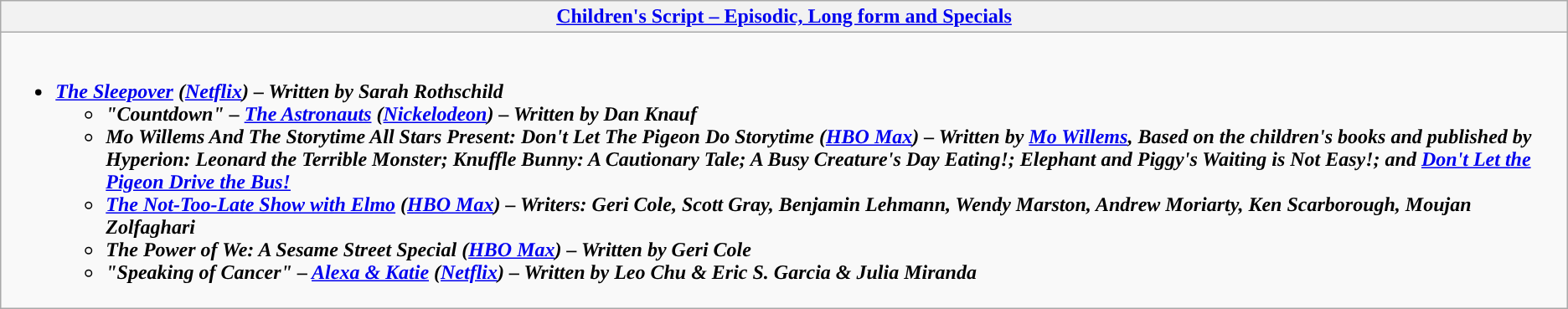<table class=wikitable style="width=100%">
<tr>
<th colspan="2" style="background:"><a href='#'>Children's Script – Episodic, Long form and Specials</a></th>
</tr>
<tr>
<td colspan="2" style="vertical-align:top;"><br><ul><li><strong><em><a href='#'>The Sleepover</a><em> (<a href='#'>Netflix</a>) – Written by Sarah Rothschild<strong><ul><li>"Countdown" – </em><a href='#'>The Astronauts</a><em> (<a href='#'>Nickelodeon</a>) – Written by Dan Knauf</li><li></em>Mo Willems And The Storytime All Stars Present: Don't Let The Pigeon Do Storytime<em> (<a href='#'>HBO Max</a>) – Written by <a href='#'>Mo Willems</a>, Based on the children's books and published by Hyperion: Leonard the Terrible Monster; Knuffle Bunny: A Cautionary Tale; A Busy Creature's Day Eating!; Elephant and Piggy's Waiting is Not Easy!; and <a href='#'>Don't Let the Pigeon Drive the Bus!</a></li><li></em><a href='#'>The Not-Too-Late Show with Elmo</a><em> (<a href='#'>HBO Max</a>) – Writers: Geri Cole, Scott Gray, Benjamin Lehmann, Wendy Marston, Andrew Moriarty, Ken Scarborough, Moujan Zolfaghari</li><li></em>The Power of We: A Sesame Street Special<em> (<a href='#'>HBO Max</a>) – Written by Geri Cole</li><li>"Speaking of Cancer" – </em><a href='#'>Alexa & Katie</a><em> (<a href='#'>Netflix</a>) – Written by Leo Chu & Eric S. Garcia & Julia Miranda</li></ul></li></ul></td>
</tr>
</table>
